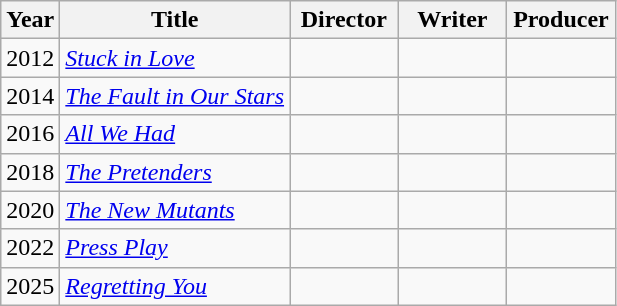<table class="wikitable">
<tr>
<th>Year</th>
<th>Title</th>
<th width="65">Director</th>
<th width="65">Writer</th>
<th width="65">Producer</th>
</tr>
<tr>
<td>2012</td>
<td><em><a href='#'>Stuck in Love</a></em></td>
<td></td>
<td></td>
<td></td>
</tr>
<tr>
<td>2014</td>
<td><em><a href='#'>The Fault in Our Stars</a></em></td>
<td></td>
<td></td>
<td></td>
</tr>
<tr>
<td>2016</td>
<td><em><a href='#'>All We Had</a></em></td>
<td></td>
<td></td>
<td></td>
</tr>
<tr>
<td>2018</td>
<td><em><a href='#'>The Pretenders</a></em></td>
<td></td>
<td></td>
<td></td>
</tr>
<tr>
<td>2020</td>
<td><em><a href='#'>The New Mutants</a></em></td>
<td></td>
<td></td>
<td></td>
</tr>
<tr>
<td>2022</td>
<td><em><a href='#'>Press Play</a></em></td>
<td></td>
<td></td>
<td></td>
</tr>
<tr>
<td>2025</td>
<td><em><a href='#'>Regretting You</a></em></td>
<td></td>
<td></td>
<td></td>
</tr>
</table>
